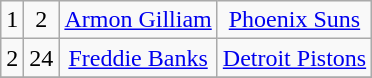<table class="wikitable">
<tr align="center" bgcolor="">
<td>1</td>
<td>2</td>
<td><a href='#'>Armon Gilliam</a></td>
<td><a href='#'>Phoenix Suns</a></td>
</tr>
<tr align="center" bgcolor="">
<td>2</td>
<td>24</td>
<td><a href='#'>Freddie Banks</a></td>
<td><a href='#'>Detroit Pistons</a></td>
</tr>
<tr align="center" bgcolor="">
</tr>
</table>
